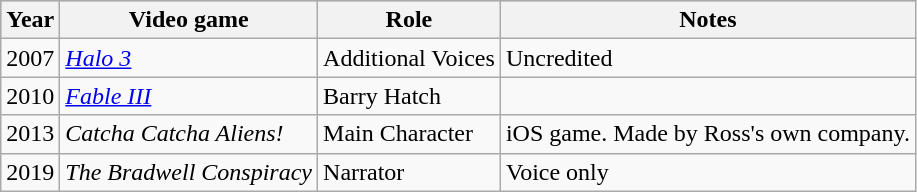<table class="wikitable">
<tr style="background:#B0C4DE;">
<th>Year</th>
<th>Video game</th>
<th>Role</th>
<th>Notes</th>
</tr>
<tr>
<td>2007</td>
<td><em><a href='#'>Halo 3</a></em></td>
<td>Additional Voices</td>
<td>Uncredited</td>
</tr>
<tr>
<td>2010</td>
<td><em><a href='#'>Fable III</a></em></td>
<td>Barry Hatch</td>
<td></td>
</tr>
<tr>
<td>2013</td>
<td><em>Catcha Catcha Aliens!</em></td>
<td>Main Character</td>
<td>iOS game. Made by Ross's own company.</td>
</tr>
<tr>
<td>2019</td>
<td><em>The Bradwell Conspiracy</em></td>
<td>Narrator</td>
<td>Voice only</td>
</tr>
</table>
